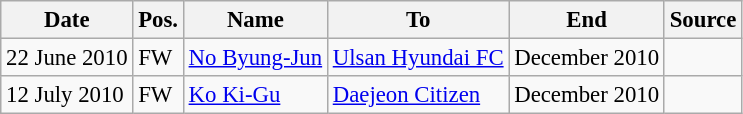<table class="wikitable" style="font-size: 95%;">
<tr>
<th>Date</th>
<th>Pos.</th>
<th>Name</th>
<th>To</th>
<th>End</th>
<th>Source</th>
</tr>
<tr>
<td>22 June 2010</td>
<td>FW</td>
<td> <a href='#'>No Byung-Jun</a></td>
<td> <a href='#'>Ulsan Hyundai FC</a></td>
<td>December 2010</td>
<td> </td>
</tr>
<tr>
<td>12 July 2010</td>
<td>FW</td>
<td> <a href='#'>Ko Ki-Gu</a></td>
<td> <a href='#'>Daejeon Citizen</a></td>
<td>December 2010</td>
<td> </td>
</tr>
</table>
